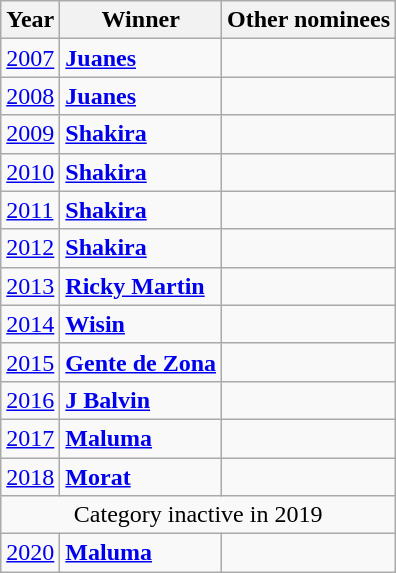<table class="wikitable">
<tr>
<th>Year</th>
<th>Winner</th>
<th>Other nominees</th>
</tr>
<tr>
<td><a href='#'>2007</a></td>
<td> <strong><a href='#'>Juanes</a></strong></td>
<td></td>
</tr>
<tr>
<td><a href='#'>2008</a></td>
<td> <strong><a href='#'>Juanes</a></strong></td>
<td></td>
</tr>
<tr>
<td><a href='#'>2009</a></td>
<td> <strong><a href='#'>Shakira</a></strong></td>
<td></td>
</tr>
<tr>
<td><a href='#'>2010</a></td>
<td> <strong><a href='#'>Shakira</a></strong></td>
<td></td>
</tr>
<tr>
<td><a href='#'>2011</a></td>
<td> <strong><a href='#'>Shakira</a></strong></td>
<td></td>
</tr>
<tr>
<td><a href='#'>2012</a></td>
<td> <strong><a href='#'>Shakira</a></strong></td>
<td></td>
</tr>
<tr>
<td><a href='#'>2013</a></td>
<td> <strong><a href='#'>Ricky Martin</a></strong></td>
<td></td>
</tr>
<tr>
<td><a href='#'>2014</a></td>
<td> <strong><a href='#'>Wisin</a></strong></td>
<td></td>
</tr>
<tr>
<td><a href='#'>2015</a></td>
<td> <strong><a href='#'>Gente de Zona</a></strong></td>
<td></td>
</tr>
<tr>
<td><a href='#'>2016</a></td>
<td> <strong><a href='#'>J Balvin</a></strong></td>
<td></td>
</tr>
<tr>
<td><a href='#'>2017</a></td>
<td> <strong><a href='#'>Maluma</a></strong></td>
<td></td>
</tr>
<tr>
<td><a href='#'>2018</a></td>
<td> <strong><a href='#'>Morat</a></strong></td>
<td></td>
</tr>
<tr>
<td colspan=3 align=center>Category inactive in 2019</td>
</tr>
<tr>
<td><a href='#'>2020</a></td>
<td><strong> <a href='#'>Maluma</a></strong></td>
<td></td>
</tr>
</table>
